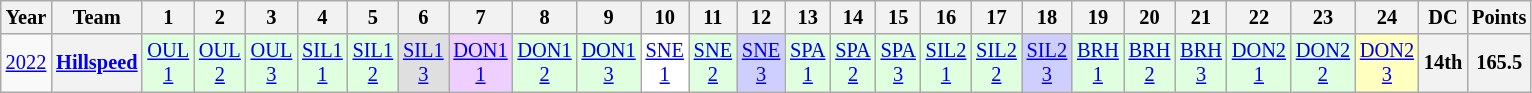<table class="wikitable" style="text-align:center; font-size:85%">
<tr>
<th>Year</th>
<th>Team</th>
<th>1</th>
<th>2</th>
<th>3</th>
<th>4</th>
<th>5</th>
<th>6</th>
<th>7</th>
<th>8</th>
<th>9</th>
<th>10</th>
<th>11</th>
<th>12</th>
<th>13</th>
<th>14</th>
<th>15</th>
<th>16</th>
<th>17</th>
<th>18</th>
<th>19</th>
<th>20</th>
<th>21</th>
<th>22</th>
<th>23</th>
<th>24</th>
<th>DC</th>
<th>Points</th>
</tr>
<tr>
<td><a href='#'>2022</a></td>
<th nowrap><a href='#'>Hillspeed</a></th>
<td style="background:#DFFFDF;"><a href='#'>OUL<br>1</a><br></td>
<td style="background:#DFFFDF;"><a href='#'>OUL<br>2</a><br></td>
<td style="background:#DFFFDF;"><a href='#'>OUL<br>3</a><br></td>
<td style="background:#DFFFDF;"><a href='#'>SIL1<br>1</a><br></td>
<td style="background:#DFFFDF;"><a href='#'>SIL1<br>2</a><br></td>
<td style="background:#DFDFDF;"><a href='#'>SIL1<br>3</a><br></td>
<td style="background:#EFCFFF;"><a href='#'>DON1<br>1</a><br></td>
<td style="background:#DFFFDF;"><a href='#'>DON1<br>2</a><br></td>
<td style="background:#DFFFDF;"><a href='#'>DON1<br>3</a><br></td>
<td style="background:#FFFFFF;"><a href='#'>SNE<br>1</a><br></td>
<td style="background:#DFFFDF;"><a href='#'>SNE<br>2</a><br></td>
<td style="background:#CFCFFF;"><a href='#'>SNE<br>3</a><br></td>
<td style="background:#DFFFDF;"><a href='#'>SPA<br>1</a><br></td>
<td style="background:#DFFFDF;"><a href='#'>SPA<br>2</a><br></td>
<td style="background:#DFFFDF;"><a href='#'>SPA<br>3</a><br></td>
<td style="background:#DFFFDF;"><a href='#'>SIL2<br>1</a><br></td>
<td style="background:#DFFFDF;"><a href='#'>SIL2<br>2</a><br></td>
<td style="background:#CFCFFF;"><a href='#'>SIL2<br>3</a><br></td>
<td style="background:#DFFFDF;"><a href='#'>BRH<br>1</a><br></td>
<td style="background:#DFFFDF;"><a href='#'>BRH<br>2</a><br></td>
<td style="background:#DFFFDF;"><a href='#'>BRH<br>3</a><br></td>
<td style="background:#DFFFDF;"><a href='#'>DON2<br>1</a><br></td>
<td style="background:#DFFFDF;"><a href='#'>DON2<br>2</a><br></td>
<td style="background:#FFFFBF;"><a href='#'>DON2<br>3</a><br></td>
<th>14th</th>
<th>165.5</th>
</tr>
</table>
